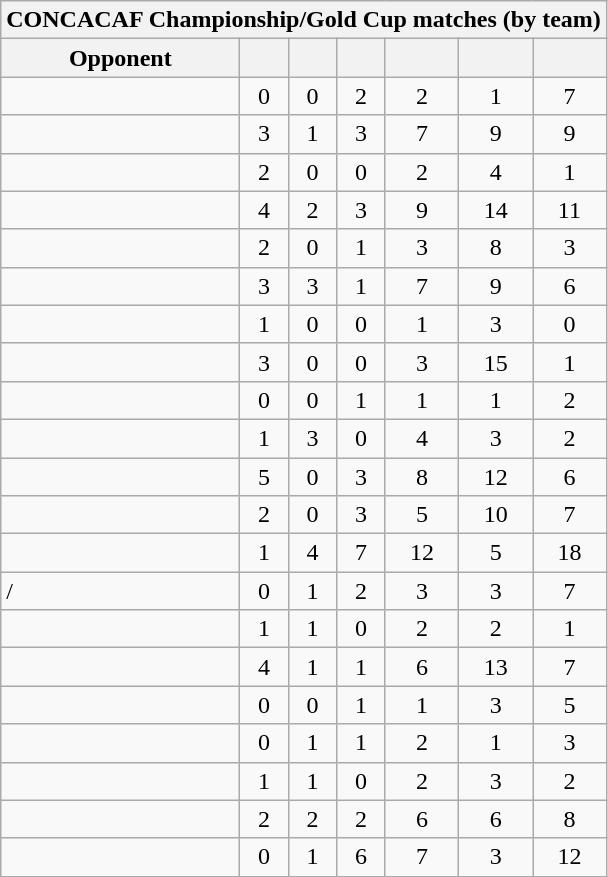<table class="wikitable sortable" style="text-align: center;">
<tr>
<th colspan=7>CONCACAF Championship/Gold Cup matches (by team)</th>
</tr>
<tr>
<th>Opponent</th>
<th></th>
<th></th>
<th></th>
<th></th>
<th></th>
<th></th>
</tr>
<tr>
<td align="left"></td>
<td>0</td>
<td>0</td>
<td>2</td>
<td>2</td>
<td>1</td>
<td>7</td>
</tr>
<tr>
<td align="left"></td>
<td>3</td>
<td>1</td>
<td>3</td>
<td>7</td>
<td>9</td>
<td>9</td>
</tr>
<tr>
<td align="left"></td>
<td>2</td>
<td>0</td>
<td>0</td>
<td>2</td>
<td>4</td>
<td>1</td>
</tr>
<tr>
<td align="left"></td>
<td>4</td>
<td>2</td>
<td>3</td>
<td>9</td>
<td>14</td>
<td>11</td>
</tr>
<tr>
<td align="left"></td>
<td>2</td>
<td>0</td>
<td>1</td>
<td>3</td>
<td>8</td>
<td>3</td>
</tr>
<tr>
<td align="left"></td>
<td>3</td>
<td>3</td>
<td>1</td>
<td>7</td>
<td>9</td>
<td>6</td>
</tr>
<tr>
<td align="left"></td>
<td>1</td>
<td>0</td>
<td>0</td>
<td>1</td>
<td>3</td>
<td>0</td>
</tr>
<tr>
<td align="left"></td>
<td>3</td>
<td>0</td>
<td>0</td>
<td>3</td>
<td>15</td>
<td>1</td>
</tr>
<tr>
<td align="left"></td>
<td>0</td>
<td>0</td>
<td>1</td>
<td>1</td>
<td>1</td>
<td>2</td>
</tr>
<tr>
<td align="left"></td>
<td>1</td>
<td>3</td>
<td>0</td>
<td>4</td>
<td>3</td>
<td>2</td>
</tr>
<tr>
<td align="left"></td>
<td>5</td>
<td>0</td>
<td>3</td>
<td>8</td>
<td>12</td>
<td>6</td>
</tr>
<tr>
<td align="left"></td>
<td>2</td>
<td>0</td>
<td>3</td>
<td>5</td>
<td>10</td>
<td>7</td>
</tr>
<tr>
<td align="left"></td>
<td>1</td>
<td>4</td>
<td>7</td>
<td>12</td>
<td>5</td>
<td>18</td>
</tr>
<tr>
<td align="left"> / </td>
<td>0</td>
<td>1</td>
<td>2</td>
<td>3</td>
<td>3</td>
<td>7</td>
</tr>
<tr>
<td align="left"></td>
<td>1</td>
<td>1</td>
<td>0</td>
<td>2</td>
<td>2</td>
<td>1</td>
</tr>
<tr>
<td align="left"></td>
<td>4</td>
<td>1</td>
<td>1</td>
<td>6</td>
<td>13</td>
<td>7</td>
</tr>
<tr>
<td align="left"></td>
<td>0</td>
<td>0</td>
<td>1</td>
<td>1</td>
<td>3</td>
<td>5</td>
</tr>
<tr>
<td align="left"></td>
<td>0</td>
<td>1</td>
<td>1</td>
<td>2</td>
<td>1</td>
<td>3</td>
</tr>
<tr>
<td align="left"></td>
<td>1</td>
<td>1</td>
<td>0</td>
<td>2</td>
<td>3</td>
<td>2</td>
</tr>
<tr>
<td align="left"></td>
<td>2</td>
<td>2</td>
<td>2</td>
<td>6</td>
<td>6</td>
<td>8</td>
</tr>
<tr>
<td align="left"></td>
<td>0</td>
<td>1</td>
<td>6</td>
<td>7</td>
<td>3</td>
<td>12</td>
</tr>
</table>
